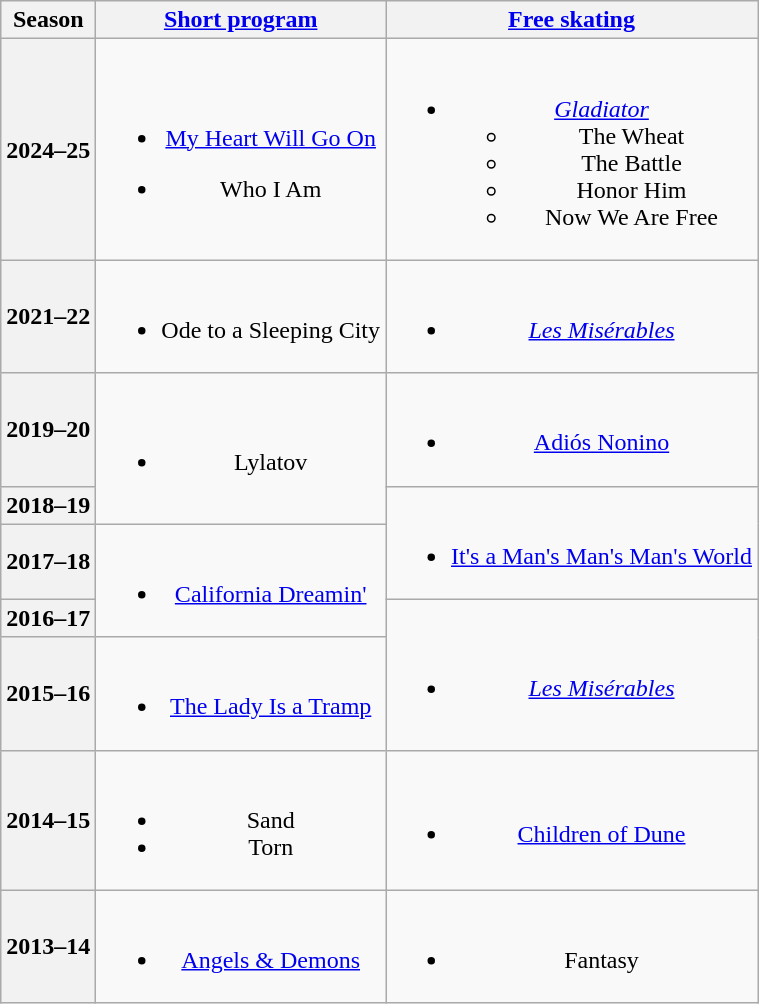<table class=wikitable style=text-align:center>
<tr>
<th>Season</th>
<th><a href='#'>Short program</a></th>
<th><a href='#'>Free skating</a></th>
</tr>
<tr>
<th>2024–25 <br> </th>
<td><br><ul><li><a href='#'>My Heart Will Go On</a> <br> </li></ul><ul><li>Who I Am <br> </li></ul></td>
<td><br><ul><li><em><a href='#'>Gladiator</a></em><ul><li>The Wheat</li><li>The Battle</li><li>Honor Him</li><li>Now We Are Free <br> </li></ul></li></ul></td>
</tr>
<tr>
<th>2021–22 <br> </th>
<td><br><ul><li>Ode to a Sleeping City <br> </li></ul></td>
<td><br><ul><li><em><a href='#'>Les Misérables</a></em> <br></li></ul></td>
</tr>
<tr>
<th>2019–20 <br> </th>
<td rowspan=2><br><ul><li>Lylatov <br></li></ul></td>
<td><br><ul><li><a href='#'>Adiós Nonino</a> <br></li></ul></td>
</tr>
<tr>
<th>2018–19 <br></th>
<td rowspan=2><br><ul><li><a href='#'>It's a Man's Man's Man's World</a> <br></li></ul></td>
</tr>
<tr>
<th>2017–18 <br> </th>
<td rowspan=2><br><ul><li><a href='#'>California Dreamin'</a> <br></li></ul></td>
</tr>
<tr>
<th>2016–17 <br> </th>
<td rowspan=2><br><ul><li><em><a href='#'>Les Misérables</a></em> <br></li></ul></td>
</tr>
<tr>
<th>2015–16 <br> </th>
<td><br><ul><li><a href='#'>The Lady Is a Tramp</a> <br></li></ul></td>
</tr>
<tr>
<th>2014–15 <br> </th>
<td><br><ul><li>Sand <br></li><li>Torn <br></li></ul></td>
<td><br><ul><li><a href='#'>Children of Dune</a> <br></li></ul></td>
</tr>
<tr>
<th>2013–14 <br> </th>
<td><br><ul><li><a href='#'>Angels & Demons</a> <br></li></ul></td>
<td><br><ul><li>Fantasy <br></li></ul></td>
</tr>
</table>
